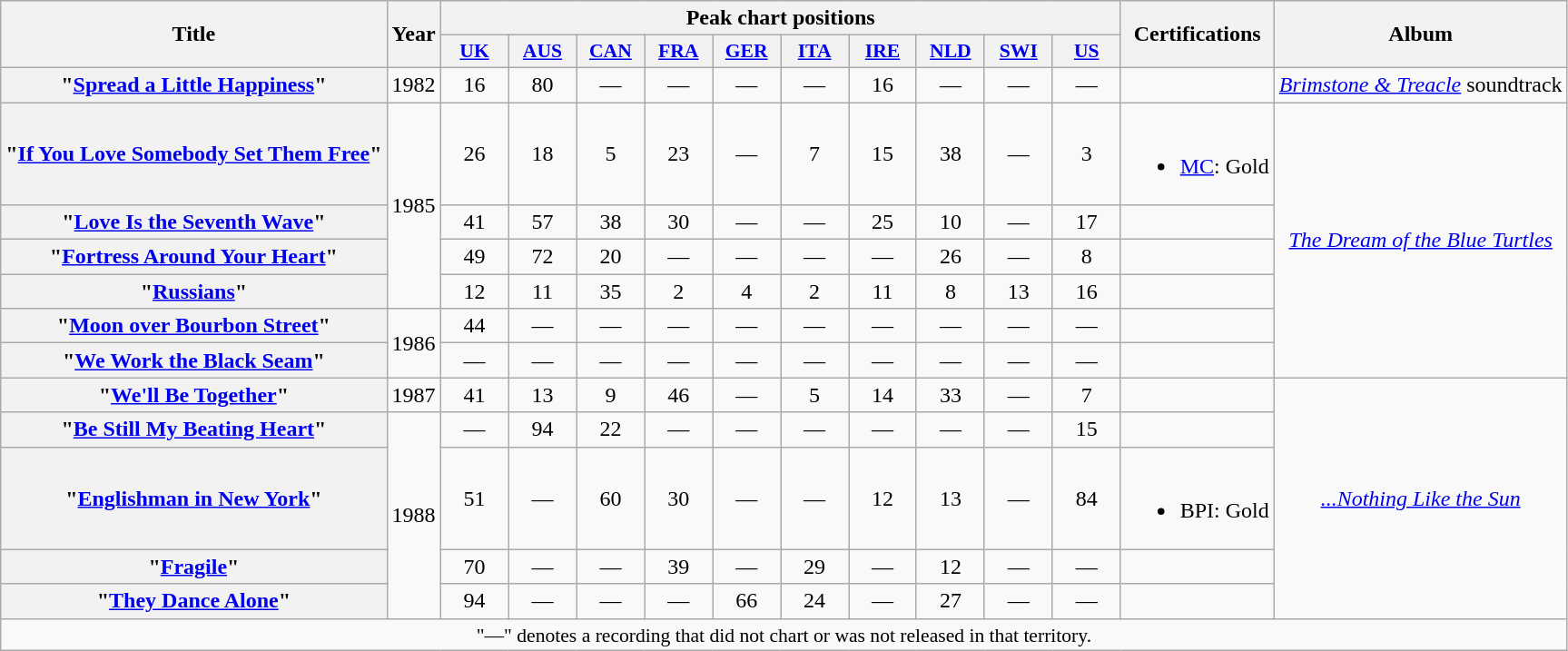<table class="wikitable plainrowheaders" style="text-align:center;" border="1">
<tr>
<th scope="col" rowspan="2">Title</th>
<th scope="col" rowspan="2">Year</th>
<th scope="col" colspan="10">Peak chart positions</th>
<th scope="col" rowspan="2">Certifications</th>
<th scope="col" rowspan="2">Album</th>
</tr>
<tr>
<th scope="col" style="width:3em;font-size:90%;"><a href='#'>UK</a><br></th>
<th scope="col" style="width:3em;font-size:90%;"><a href='#'>AUS</a><br></th>
<th scope="col" style="width:3em;font-size:90%;"><a href='#'>CAN</a><br></th>
<th scope="col" style="width:3em;font-size:90%;"><a href='#'>FRA</a><br></th>
<th scope="col" style="width:3em;font-size:90%;"><a href='#'>GER</a><br></th>
<th scope="col" style="width:3em;font-size:90%;"><a href='#'>ITA</a><br></th>
<th scope="col" style="width:3em;font-size:90%;"><a href='#'>IRE</a><br></th>
<th scope="col" style="width:3em;font-size:90%;"><a href='#'>NLD</a><br></th>
<th scope="col" style="width:3em;font-size:90%;"><a href='#'>SWI</a><br></th>
<th scope="col" style="width:3em;font-size:90%;"><a href='#'>US</a><br></th>
</tr>
<tr>
<th scope="row">"<a href='#'>Spread a Little Happiness</a>"</th>
<td>1982</td>
<td>16</td>
<td>80</td>
<td>—</td>
<td>—</td>
<td>—</td>
<td>—</td>
<td>16</td>
<td>—</td>
<td>—</td>
<td>—</td>
<td></td>
<td><em><a href='#'>Brimstone & Treacle</a></em> soundtrack</td>
</tr>
<tr>
<th scope="row">"<a href='#'>If You Love Somebody Set Them Free</a>"</th>
<td rowspan="4">1985</td>
<td>26</td>
<td>18</td>
<td>5</td>
<td>23</td>
<td>—</td>
<td>7</td>
<td>15</td>
<td>38</td>
<td>—</td>
<td>3</td>
<td><br><ul><li><a href='#'>MC</a>: Gold</li></ul></td>
<td rowspan="6"><em><a href='#'>The Dream of the Blue Turtles</a></em></td>
</tr>
<tr>
<th scope="row">"<a href='#'>Love Is the Seventh Wave</a>"</th>
<td>41</td>
<td>57</td>
<td>38</td>
<td>30</td>
<td>—</td>
<td>—</td>
<td>25</td>
<td>10</td>
<td>—</td>
<td>17</td>
<td></td>
</tr>
<tr>
<th scope="row">"<a href='#'>Fortress Around Your Heart</a>"</th>
<td>49</td>
<td>72</td>
<td>20</td>
<td>—</td>
<td>—</td>
<td>—</td>
<td>—</td>
<td>26</td>
<td>—</td>
<td>8</td>
<td></td>
</tr>
<tr>
<th scope="row">"<a href='#'>Russians</a>"</th>
<td>12</td>
<td>11</td>
<td>35</td>
<td>2</td>
<td>4</td>
<td>2</td>
<td>11</td>
<td>8</td>
<td>13</td>
<td>16</td>
<td></td>
</tr>
<tr>
<th scope="row">"<a href='#'>Moon over Bourbon Street</a>"</th>
<td rowspan="2">1986</td>
<td>44</td>
<td>—</td>
<td>—</td>
<td>—</td>
<td>—</td>
<td>—</td>
<td>—</td>
<td>—</td>
<td>—</td>
<td>—</td>
<td></td>
</tr>
<tr>
<th scope="row">"<a href='#'>We Work the Black Seam</a>" </th>
<td>—</td>
<td>—</td>
<td>—</td>
<td>—</td>
<td>—</td>
<td>—</td>
<td>—</td>
<td>—</td>
<td>—</td>
<td>—</td>
<td></td>
</tr>
<tr>
<th scope="row">"<a href='#'>We'll Be Together</a>"</th>
<td>1987</td>
<td>41</td>
<td>13</td>
<td>9</td>
<td>46</td>
<td>—</td>
<td>5</td>
<td>14</td>
<td>33</td>
<td>—</td>
<td>7</td>
<td></td>
<td rowspan="5"><em><a href='#'>...Nothing Like the Sun</a></em></td>
</tr>
<tr>
<th scope="row">"<a href='#'>Be Still My Beating Heart</a>"</th>
<td rowspan="4">1988</td>
<td>—</td>
<td>94</td>
<td>22</td>
<td>—</td>
<td>—</td>
<td>—</td>
<td>—</td>
<td>—</td>
<td>—</td>
<td>15</td>
<td></td>
</tr>
<tr>
<th scope="row">"<a href='#'>Englishman in New York</a>"</th>
<td>51</td>
<td>—</td>
<td>60</td>
<td>30</td>
<td>—</td>
<td>—</td>
<td>12</td>
<td>13</td>
<td>—</td>
<td>84</td>
<td><br><ul><li>BPI: Gold</li></ul></td>
</tr>
<tr>
<th scope="row">"<a href='#'>Fragile</a>"</th>
<td>70</td>
<td>—</td>
<td>—</td>
<td>39</td>
<td>—</td>
<td>29</td>
<td>—</td>
<td>12</td>
<td>—</td>
<td>—</td>
<td></td>
</tr>
<tr>
<th scope="row">"<a href='#'>They Dance Alone</a>"</th>
<td>94</td>
<td>—</td>
<td>—</td>
<td>—</td>
<td>66</td>
<td>24</td>
<td>—</td>
<td>27</td>
<td>—</td>
<td>—</td>
<td></td>
</tr>
<tr>
<td colspan="14" style="font-size:90%">"—" denotes a recording that did not chart or was not released in that territory.</td>
</tr>
</table>
